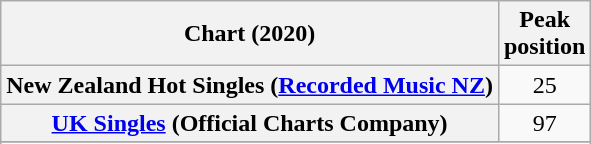<table class="wikitable sortable plainrowheaders" style="text-align:center">
<tr>
<th scope="col">Chart (2020)</th>
<th scope="col">Peak<br>position</th>
</tr>
<tr>
<th scope="row">New Zealand Hot Singles (<a href='#'>Recorded Music NZ</a>)</th>
<td>25</td>
</tr>
<tr>
<th scope="row"><a href='#'>UK Singles</a> (Official Charts Company)</th>
<td>97</td>
</tr>
<tr>
</tr>
<tr>
</tr>
</table>
